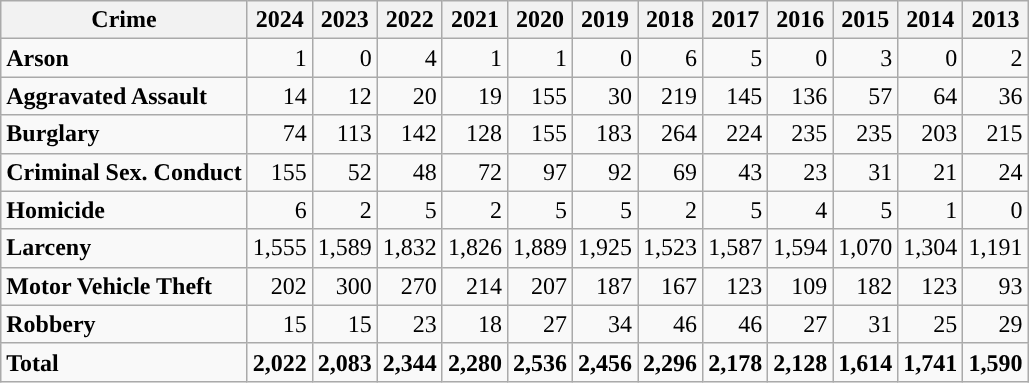<table class="wikitable sortable">
<tr>
<th>Crime</th>
<th>2024</th>
<th>2023</th>
<th>2022</th>
<th>2021</th>
<th>2020</th>
<th>2019</th>
<th>2018</th>
<th>2017</th>
<th>2016</th>
<th>2015</th>
<th>2014</th>
<th>2013</th>
</tr>
<tr>
<td><strong>Arson</strong></td>
<td style="text-align:right;">1</td>
<td style="text-align:right;">0</td>
<td style="text-align:right;">4</td>
<td style="text-align:right;">1</td>
<td style="text-align:right;">1</td>
<td style="text-align:right;">0</td>
<td style="text-align:right;">6</td>
<td style="text-align:right;">5</td>
<td style="text-align:right;">0</td>
<td style="text-align:right;">3</td>
<td style="text-align:right;">0</td>
<td style="text-align:right;">2</td>
</tr>
<tr>
<td><strong>Aggravated Assault</strong></td>
<td style="text-align:right;">14</td>
<td style="text-align:right;">12</td>
<td style="text-align:right;">20</td>
<td style="text-align:right;">19</td>
<td style="text-align:right;">155</td>
<td style="text-align:right;">30</td>
<td style="text-align:right;">219</td>
<td style="text-align:right;">145</td>
<td style="text-align:right;">136</td>
<td style="text-align:right;">57</td>
<td style="text-align:right;">64</td>
<td style="text-align:right;">36</td>
</tr>
<tr>
<td><strong>Burglary</strong></td>
<td style="text-align:right;">74</td>
<td style="text-align:right;">113</td>
<td style="text-align:right;">142</td>
<td style="text-align:right;">128</td>
<td style="text-align:right;">155</td>
<td style="text-align:right;">183</td>
<td style="text-align:right;">264</td>
<td style="text-align:right;">224</td>
<td style="text-align:right;">235</td>
<td style="text-align:right;">235</td>
<td style="text-align:right;">203</td>
<td style="text-align:right;">215</td>
</tr>
<tr>
<td><strong>Criminal Sex. Conduct</strong></td>
<td style="text-align:right;">155</td>
<td style="text-align:right;">52</td>
<td style="text-align:right;">48</td>
<td style="text-align:right;">72</td>
<td style="text-align:right;">97</td>
<td style="text-align:right;">92</td>
<td style="text-align:right;">69</td>
<td style="text-align:right;">43</td>
<td style="text-align:right;">23</td>
<td style="text-align:right;">31</td>
<td style="text-align:right;">21</td>
<td style="text-align:right;">24</td>
</tr>
<tr>
<td><strong>Homicide</strong></td>
<td style="text-align:right;">6</td>
<td style="text-align:right;">2</td>
<td style="text-align:right;">5</td>
<td style="text-align:right;">2</td>
<td style="text-align:right;">5</td>
<td style="text-align:right;">5</td>
<td style="text-align:right;">2</td>
<td style="text-align:right;">5</td>
<td style="text-align:right;">4</td>
<td style="text-align:right;">5</td>
<td style="text-align:right;">1</td>
<td style="text-align:right;">0</td>
</tr>
<tr>
<td><strong>Larceny</strong></td>
<td style="text-align:right;">1,555</td>
<td style="text-align:right;">1,589</td>
<td style="text-align:right;">1,832</td>
<td style="text-align:right;">1,826</td>
<td style="text-align:right;">1,889</td>
<td style="text-align:right;">1,925</td>
<td style="text-align:right;">1,523</td>
<td style="text-align:right;">1,587</td>
<td style="text-align:right;">1,594</td>
<td style="text-align:right;">1,070</td>
<td style="text-align:right;">1,304</td>
<td style="text-align:right;">1,191</td>
</tr>
<tr>
<td><strong>Motor Vehicle Theft</strong></td>
<td style="text-align:right;">202</td>
<td style="text-align:right;">300</td>
<td style="text-align:right;">270</td>
<td style="text-align:right;">214</td>
<td style="text-align:right;">207</td>
<td style="text-align:right;">187</td>
<td style="text-align:right;">167</td>
<td style="text-align:right;">123</td>
<td style="text-align:right;">109</td>
<td style="text-align:right;">182</td>
<td style="text-align:right;">123</td>
<td style="text-align:right;">93</td>
</tr>
<tr>
<td><strong>Robbery</strong></td>
<td style="text-align:right;">15</td>
<td style="text-align:right;">15</td>
<td style="text-align:right;">23</td>
<td style="text-align:right;">18</td>
<td style="text-align:right;">27</td>
<td style="text-align:right;">34</td>
<td style="text-align:right;">46</td>
<td style="text-align:right;">46</td>
<td style="text-align:right;">27</td>
<td style="text-align:right;">31</td>
<td style="text-align:right;">25</td>
<td style="text-align:right;">29</td>
</tr>
<tr>
<td><strong>Total</strong></td>
<td style="text-align:right;"><strong>2,022</strong></td>
<td style='text-align:right;"'><strong>2,083</strong></td>
<td style='text-align:right;"'><strong>2,344</strong></td>
<td style='text-align:right;"'><strong>2,280</strong></td>
<td style='text-align:right;"'><strong>2,536</strong></td>
<td style='text-align:right;"'><strong>2,456</strong></td>
<td style='text-align:right;"'><strong>2,296</strong></td>
<td style='text-align:right;"'><strong>2,178</strong></td>
<td style='text-align:right;"'><strong>2,128</strong></td>
<td style='text-align:right;"'><strong>1,614</strong></td>
<td style='text-align:right;"'><strong>1,741</strong></td>
<td style='text-align:right;"'><strong>1,590</strong></td>
</tr>
</table>
